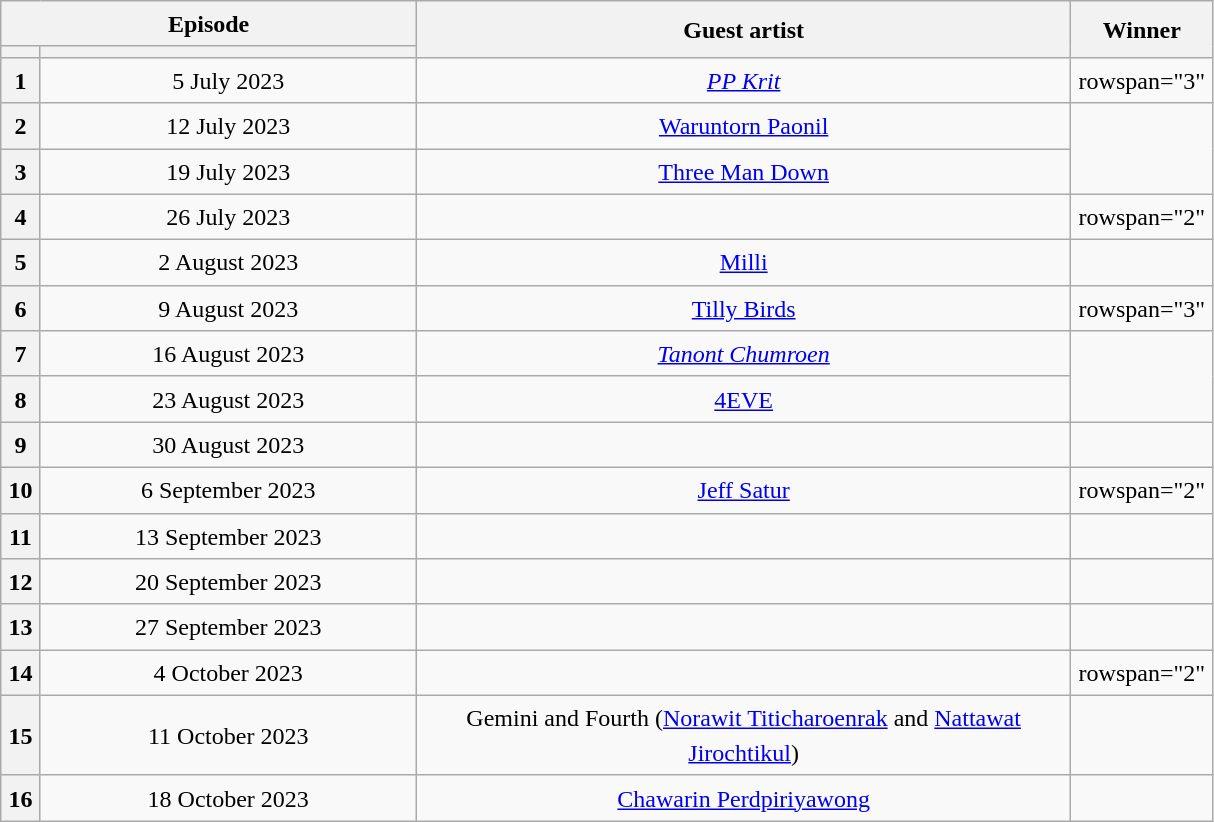<table class="wikitable plainrowheaders mw-collapsible" style="text-align:center; line-height:23px; width:64%;">
<tr>
<th colspan="2" width="24%">Episode</th>
<th rowspan="2" width="40%">Guest artist</th>
<th rowspan="2" width="1%">Winner</th>
</tr>
<tr>
<th width="01%"></th>
<th></th>
</tr>
<tr>
<th>1</th>
<td>5 July 2023</td>
<td><em><a href='#'>PP Krit</a></em></td>
<td>rowspan="3" </td>
</tr>
<tr>
<th>2</th>
<td>12 July 2023</td>
<td><a href='#'>Waruntorn Paonil</a></td>
</tr>
<tr>
<th>3</th>
<td>19 July 2023</td>
<td><a href='#'>Three Man Down</a></td>
</tr>
<tr>
<th>4</th>
<td>26 July 2023</td>
<td></td>
<td>rowspan="2" </td>
</tr>
<tr>
<th>5</th>
<td>2 August 2023</td>
<td><a href='#'>Milli</a></td>
</tr>
<tr>
<th>6</th>
<td>9 August 2023</td>
<td><a href='#'>Tilly Birds</a></td>
<td>rowspan="3" </td>
</tr>
<tr>
<th>7</th>
<td>16 August 2023</td>
<td><em><a href='#'>Tanont Chumroen</a></em></td>
</tr>
<tr>
<th>8</th>
<td>23 August 2023</td>
<td><a href='#'>4EVE</a></td>
</tr>
<tr>
<th>9</th>
<td>30 August 2023</td>
<td></td>
<td></td>
</tr>
<tr>
<th>10</th>
<td>6 September 2023</td>
<td><a href='#'>Jeff Satur</a></td>
<td>rowspan="2" </td>
</tr>
<tr>
<th>11</th>
<td>13 September 2023</td>
<td></td>
</tr>
<tr>
<th>12</th>
<td>20 September 2023</td>
<td></td>
<td></td>
</tr>
<tr>
<th>13</th>
<td>27 September 2023</td>
<td></td>
<td></td>
</tr>
<tr>
<th>14</th>
<td>4 October 2023</td>
<td></td>
<td>rowspan="2" </td>
</tr>
<tr>
<th>15</th>
<td>11 October 2023</td>
<td>Gemini and Fourth (<a href='#'>Norawit Titicharoenrak</a> and <a href='#'>Nattawat Jirochtikul</a>)</td>
</tr>
<tr>
<th>16</th>
<td>18 October 2023</td>
<td><a href='#'>Chawarin Perdpiriyawong</a></td>
<td></td>
</tr>
</table>
